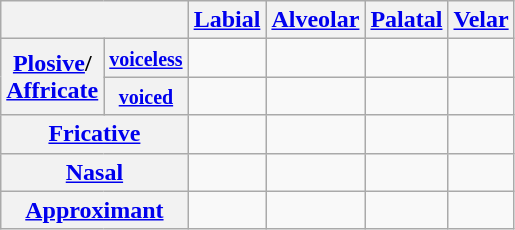<table class="wikitable" style="text-align:center">
<tr>
<th colspan="2"></th>
<th><a href='#'>Labial</a></th>
<th><a href='#'>Alveolar</a></th>
<th><a href='#'>Palatal</a></th>
<th><a href='#'>Velar</a></th>
</tr>
<tr>
<th rowspan="2"><a href='#'>Plosive</a>/<br><a href='#'>Affricate</a></th>
<th><small><a href='#'>voiceless</a></small></th>
<td></td>
<td></td>
<td></td>
<td></td>
</tr>
<tr>
<th><small><a href='#'>voiced</a></small></th>
<td></td>
<td></td>
<td></td>
<td></td>
</tr>
<tr>
<th colspan="2"><a href='#'>Fricative</a></th>
<td></td>
<td></td>
<td></td>
<td></td>
</tr>
<tr>
<th colspan="2"><a href='#'>Nasal</a></th>
<td></td>
<td></td>
<td></td>
<td></td>
</tr>
<tr>
<th colspan="2"><a href='#'>Approximant</a></th>
<td></td>
<td></td>
<td></td>
<td></td>
</tr>
</table>
